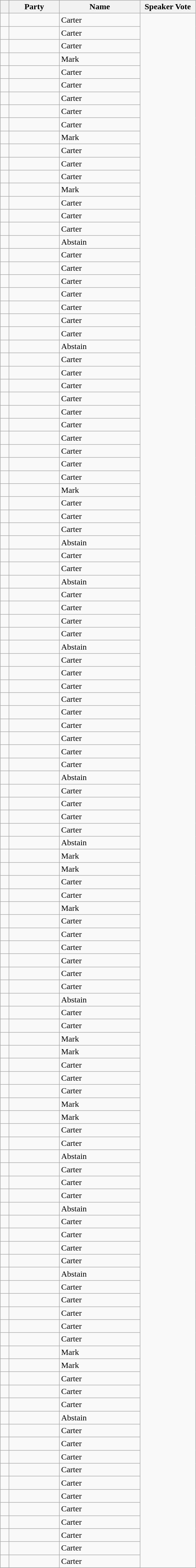<table class="wikitable sortable mw-collapsible mw-collapsed">
<tr>
<th width=10  class=unsortable></th>
<th width=90>Party</th>
<th width=150>Name</th>
<th width=100>Speaker Vote</th>
</tr>
<tr>
<td></td>
<td></td>
<td>Carter</td>
</tr>
<tr>
<td></td>
<td></td>
<td>Carter</td>
</tr>
<tr>
<td></td>
<td></td>
<td>Carter</td>
</tr>
<tr>
<td></td>
<td></td>
<td>Mark</td>
</tr>
<tr>
<td></td>
<td></td>
<td>Carter</td>
</tr>
<tr>
<td></td>
<td></td>
<td>Carter</td>
</tr>
<tr>
<td></td>
<td></td>
<td>Carter</td>
</tr>
<tr>
<td></td>
<td></td>
<td>Carter</td>
</tr>
<tr>
<td></td>
<td></td>
<td>Carter</td>
</tr>
<tr>
<td></td>
<td></td>
<td>Mark</td>
</tr>
<tr>
<td></td>
<td></td>
<td>Carter</td>
</tr>
<tr>
<td></td>
<td></td>
<td>Carter</td>
</tr>
<tr>
<td></td>
<td></td>
<td>Carter</td>
</tr>
<tr>
<td></td>
<td></td>
<td>Mark</td>
</tr>
<tr>
<td></td>
<td></td>
<td>Carter</td>
</tr>
<tr>
<td></td>
<td></td>
<td>Carter</td>
</tr>
<tr>
<td></td>
<td></td>
<td>Carter</td>
</tr>
<tr>
<td></td>
<td></td>
<td>Abstain</td>
</tr>
<tr>
<td></td>
<td></td>
<td>Carter</td>
</tr>
<tr>
<td></td>
<td></td>
<td>Carter</td>
</tr>
<tr>
<td></td>
<td></td>
<td>Carter</td>
</tr>
<tr>
<td></td>
<td></td>
<td>Carter</td>
</tr>
<tr>
<td></td>
<td></td>
<td>Carter</td>
</tr>
<tr>
<td></td>
<td></td>
<td>Carter</td>
</tr>
<tr>
<td></td>
<td></td>
<td>Carter</td>
</tr>
<tr>
<td></td>
<td></td>
<td>Abstain</td>
</tr>
<tr>
<td></td>
<td></td>
<td>Carter</td>
</tr>
<tr>
<td></td>
<td></td>
<td>Carter</td>
</tr>
<tr>
<td></td>
<td></td>
<td>Carter</td>
</tr>
<tr>
<td></td>
<td></td>
<td>Carter</td>
</tr>
<tr>
<td></td>
<td></td>
<td>Carter</td>
</tr>
<tr>
<td></td>
<td></td>
<td>Carter</td>
</tr>
<tr>
<td></td>
<td></td>
<td>Carter</td>
</tr>
<tr>
<td></td>
<td></td>
<td>Carter</td>
</tr>
<tr>
<td></td>
<td></td>
<td>Carter</td>
</tr>
<tr>
<td></td>
<td></td>
<td>Carter</td>
</tr>
<tr>
<td></td>
<td></td>
<td>Mark</td>
</tr>
<tr>
<td></td>
<td></td>
<td>Carter</td>
</tr>
<tr>
<td></td>
<td></td>
<td>Carter</td>
</tr>
<tr>
<td></td>
<td></td>
<td>Carter</td>
</tr>
<tr>
<td></td>
<td></td>
<td>Abstain</td>
</tr>
<tr>
<td></td>
<td></td>
<td>Carter</td>
</tr>
<tr>
<td></td>
<td></td>
<td>Carter</td>
</tr>
<tr>
<td></td>
<td></td>
<td>Abstain</td>
</tr>
<tr>
<td></td>
<td></td>
<td>Carter</td>
</tr>
<tr>
<td></td>
<td></td>
<td>Carter</td>
</tr>
<tr>
<td></td>
<td></td>
<td>Carter</td>
</tr>
<tr>
<td></td>
<td></td>
<td>Carter</td>
</tr>
<tr>
<td></td>
<td></td>
<td>Abstain</td>
</tr>
<tr>
<td></td>
<td></td>
<td>Carter</td>
</tr>
<tr>
<td></td>
<td></td>
<td>Carter</td>
</tr>
<tr>
<td></td>
<td></td>
<td>Carter</td>
</tr>
<tr>
<td></td>
<td></td>
<td>Carter</td>
</tr>
<tr>
<td></td>
<td></td>
<td>Carter</td>
</tr>
<tr>
<td></td>
<td></td>
<td>Carter</td>
</tr>
<tr>
<td></td>
<td></td>
<td>Carter</td>
</tr>
<tr>
<td></td>
<td></td>
<td>Carter</td>
</tr>
<tr>
<td></td>
<td></td>
<td>Carter</td>
</tr>
<tr>
<td></td>
<td></td>
<td>Abstain</td>
</tr>
<tr>
<td></td>
<td></td>
<td>Carter</td>
</tr>
<tr>
<td></td>
<td></td>
<td>Carter</td>
</tr>
<tr>
<td></td>
<td></td>
<td>Carter</td>
</tr>
<tr>
<td></td>
<td></td>
<td>Carter</td>
</tr>
<tr>
<td></td>
<td></td>
<td>Abstain</td>
</tr>
<tr>
<td></td>
<td></td>
<td>Mark</td>
</tr>
<tr>
<td></td>
<td></td>
<td>Mark</td>
</tr>
<tr>
<td></td>
<td></td>
<td>Carter</td>
</tr>
<tr>
<td></td>
<td></td>
<td>Carter</td>
</tr>
<tr>
<td></td>
<td></td>
<td>Mark</td>
</tr>
<tr>
<td></td>
<td></td>
<td>Carter</td>
</tr>
<tr>
<td></td>
<td></td>
<td>Carter</td>
</tr>
<tr>
<td></td>
<td></td>
<td>Carter</td>
</tr>
<tr>
<td></td>
<td></td>
<td>Carter</td>
</tr>
<tr>
<td></td>
<td></td>
<td>Carter</td>
</tr>
<tr>
<td></td>
<td></td>
<td>Carter</td>
</tr>
<tr>
<td></td>
<td></td>
<td>Abstain</td>
</tr>
<tr>
<td></td>
<td></td>
<td>Carter</td>
</tr>
<tr>
<td></td>
<td></td>
<td>Carter</td>
</tr>
<tr>
<td></td>
<td></td>
<td>Mark</td>
</tr>
<tr>
<td></td>
<td></td>
<td>Mark</td>
</tr>
<tr>
<td></td>
<td></td>
<td>Carter</td>
</tr>
<tr>
<td></td>
<td></td>
<td>Carter</td>
</tr>
<tr>
<td></td>
<td></td>
<td>Carter</td>
</tr>
<tr>
<td></td>
<td></td>
<td>Mark</td>
</tr>
<tr>
<td></td>
<td></td>
<td>Mark</td>
</tr>
<tr>
<td></td>
<td></td>
<td>Carter</td>
</tr>
<tr>
<td></td>
<td></td>
<td>Carter</td>
</tr>
<tr>
<td></td>
<td></td>
<td>Abstain</td>
</tr>
<tr>
<td></td>
<td></td>
<td>Carter</td>
</tr>
<tr>
<td></td>
<td></td>
<td>Carter</td>
</tr>
<tr>
<td></td>
<td></td>
<td>Carter</td>
</tr>
<tr>
<td></td>
<td></td>
<td>Abstain</td>
</tr>
<tr>
<td></td>
<td></td>
<td>Carter</td>
</tr>
<tr>
<td></td>
<td></td>
<td>Carter</td>
</tr>
<tr>
<td></td>
<td></td>
<td>Carter</td>
</tr>
<tr>
<td></td>
<td></td>
<td>Carter</td>
</tr>
<tr>
<td></td>
<td></td>
<td>Abstain</td>
</tr>
<tr>
<td></td>
<td></td>
<td>Carter</td>
</tr>
<tr>
<td></td>
<td></td>
<td>Carter</td>
</tr>
<tr>
<td></td>
<td></td>
<td>Carter</td>
</tr>
<tr>
<td></td>
<td></td>
<td>Carter</td>
</tr>
<tr>
<td></td>
<td></td>
<td>Carter</td>
</tr>
<tr>
<td></td>
<td></td>
<td>Mark</td>
</tr>
<tr>
<td></td>
<td></td>
<td>Mark</td>
</tr>
<tr>
<td></td>
<td></td>
<td>Carter</td>
</tr>
<tr>
<td></td>
<td></td>
<td>Carter</td>
</tr>
<tr>
<td></td>
<td></td>
<td>Carter</td>
</tr>
<tr>
<td></td>
<td></td>
<td>Abstain</td>
</tr>
<tr>
<td></td>
<td></td>
<td>Carter</td>
</tr>
<tr>
<td></td>
<td></td>
<td>Carter</td>
</tr>
<tr>
<td></td>
<td></td>
<td>Carter</td>
</tr>
<tr>
<td></td>
<td></td>
<td>Carter</td>
</tr>
<tr>
<td></td>
<td></td>
<td>Carter</td>
</tr>
<tr>
<td></td>
<td></td>
<td>Carter</td>
</tr>
<tr>
<td></td>
<td></td>
<td>Carter</td>
</tr>
<tr>
<td></td>
<td></td>
<td>Carter</td>
</tr>
<tr>
<td></td>
<td></td>
<td>Carter</td>
</tr>
<tr>
<td></td>
<td></td>
<td>Carter</td>
</tr>
<tr>
<td></td>
<td></td>
<td>Carter</td>
</tr>
<tr>
</tr>
</table>
